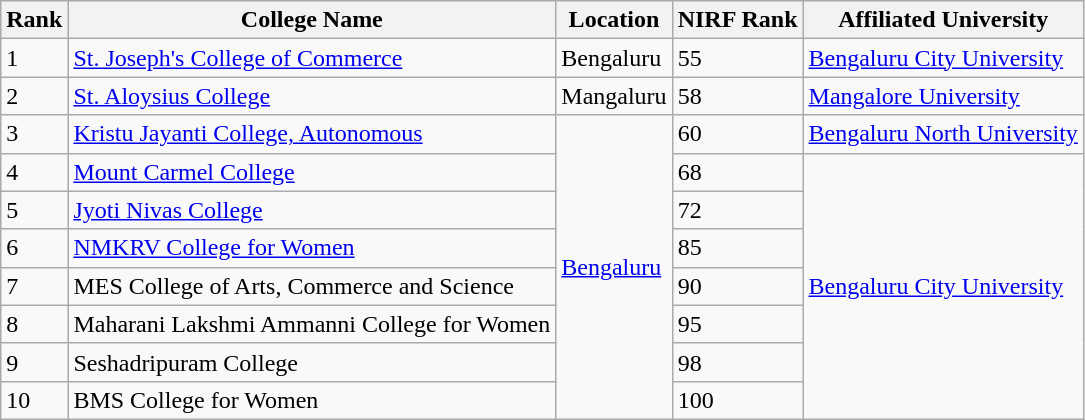<table class="wikitable">
<tr>
<th>Rank</th>
<th>College Name</th>
<th>Location</th>
<th>NIRF Rank</th>
<th>Affiliated University</th>
</tr>
<tr>
<td>1</td>
<td><a href='#'>St. Joseph's College of Commerce</a></td>
<td>Bengaluru</td>
<td>55</td>
<td><a href='#'>Bengaluru City University</a></td>
</tr>
<tr>
<td>2</td>
<td><a href='#'>St. Aloysius College</a></td>
<td>Mangaluru</td>
<td>58</td>
<td><a href='#'>Mangalore University</a></td>
</tr>
<tr>
<td>3</td>
<td><a href='#'>Kristu Jayanti College, Autonomous</a></td>
<td rowspan="8"><a href='#'>Bengaluru</a></td>
<td>60</td>
<td><a href='#'>Bengaluru North University</a></td>
</tr>
<tr>
<td>4</td>
<td><a href='#'>Mount Carmel College</a></td>
<td>68</td>
<td rowspan="7"><a href='#'>Bengaluru City University</a></td>
</tr>
<tr>
<td>5</td>
<td><a href='#'>Jyoti Nivas College</a></td>
<td>72</td>
</tr>
<tr>
<td>6</td>
<td><a href='#'>NMKRV College for Women</a></td>
<td>85</td>
</tr>
<tr>
<td>7</td>
<td>MES College of Arts, Commerce and Science</td>
<td>90</td>
</tr>
<tr>
<td>8</td>
<td>Maharani Lakshmi Ammanni College for Women</td>
<td>95</td>
</tr>
<tr>
<td>9</td>
<td>Seshadripuram College</td>
<td>98</td>
</tr>
<tr>
<td>10</td>
<td>BMS College for Women</td>
<td>100</td>
</tr>
</table>
